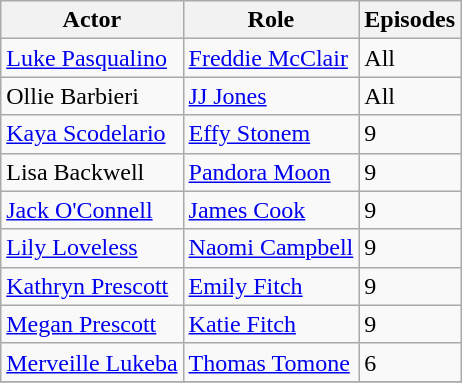<table class="wikitable">
<tr>
<th>Actor</th>
<th>Role</th>
<th>Episodes</th>
</tr>
<tr>
<td><a href='#'>Luke Pasqualino</a></td>
<td><a href='#'>Freddie McClair</a></td>
<td>All</td>
</tr>
<tr>
<td>Ollie Barbieri</td>
<td><a href='#'>JJ Jones</a></td>
<td>All</td>
</tr>
<tr>
<td><a href='#'>Kaya Scodelario</a></td>
<td><a href='#'>Effy Stonem</a></td>
<td>9</td>
</tr>
<tr>
<td>Lisa Backwell</td>
<td><a href='#'>Pandora Moon</a></td>
<td>9</td>
</tr>
<tr>
<td><a href='#'>Jack O'Connell</a></td>
<td><a href='#'>James Cook</a></td>
<td>9</td>
</tr>
<tr>
<td><a href='#'>Lily Loveless</a></td>
<td><a href='#'>Naomi Campbell</a></td>
<td>9</td>
</tr>
<tr>
<td><a href='#'>Kathryn Prescott</a></td>
<td><a href='#'>Emily Fitch</a></td>
<td>9</td>
</tr>
<tr>
<td><a href='#'>Megan Prescott</a></td>
<td><a href='#'>Katie Fitch</a></td>
<td>9</td>
</tr>
<tr>
<td><a href='#'>Merveille Lukeba</a></td>
<td><a href='#'>Thomas Tomone</a></td>
<td>6</td>
</tr>
<tr>
</tr>
</table>
